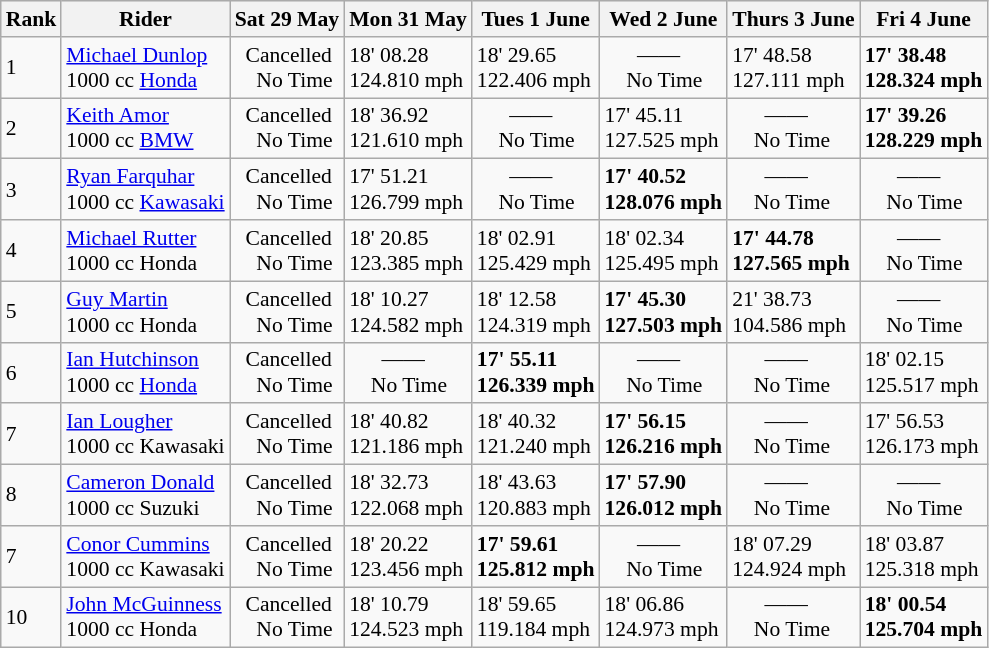<table class="wikitable" style="font-size: 90%;">
<tr style="background:#efefef;">
<th>Rank</th>
<th>Rider</th>
<th>Sat 29 May</th>
<th>Mon 31 May</th>
<th>Tues 1 June</th>
<th>Wed 2 June</th>
<th>Thurs 3 June</th>
<th>Fri 4 June</th>
</tr>
<tr>
<td>1</td>
<td> <a href='#'>Michael Dunlop</a><br> 1000 cc <a href='#'>Honda</a></td>
<td>  Cancelled <br>    No Time</td>
<td>18' 08.28 <br> 124.810 mph</td>
<td>18' 29.65 <br> 122.406 mph</td>
<td>      ——<br>    No Time</td>
<td>17' 48.58 <br> 127.111 mph</td>
<td><strong>17' 38.48 <br> 128.324 mph</strong></td>
</tr>
<tr>
<td>2</td>
<td> <a href='#'>Keith Amor</a><br> 1000 cc <a href='#'>BMW</a></td>
<td>  Cancelled <br>    No Time</td>
<td>18' 36.92 <br> 121.610 mph</td>
<td>      ——<br>    No Time</td>
<td>17' 45.11 <br> 127.525 mph</td>
<td>      ——<br>    No Time</td>
<td><strong>17' 39.26 <br> 128.229 mph</strong></td>
</tr>
<tr>
<td>3</td>
<td> <a href='#'>Ryan Farquhar</a><br> 1000 cc <a href='#'>Kawasaki</a></td>
<td>  Cancelled <br>    No Time</td>
<td>17' 51.21 <br> 126.799 mph</td>
<td>      ——<br>    No Time</td>
<td><strong>17' 40.52 <br> 128.076 mph</strong></td>
<td>      ——<br>    No Time</td>
<td>      ——<br>    No Time</td>
</tr>
<tr>
<td>4</td>
<td> <a href='#'>Michael Rutter</a><br> 1000 cc Honda</td>
<td>  Cancelled <br>    No Time</td>
<td>18' 20.85 <br> 123.385 mph</td>
<td>18' 02.91 <br> 125.429 mph</td>
<td>18' 02.34 <br> 125.495 mph</td>
<td><strong>17' 44.78 <br> 127.565 mph</strong></td>
<td>      ——<br>    No Time</td>
</tr>
<tr>
<td>5</td>
<td> <a href='#'>Guy Martin</a><br> 1000 cc Honda</td>
<td>  Cancelled <br>    No Time</td>
<td>18' 10.27 <br> 124.582 mph</td>
<td>18' 12.58 <br> 124.319 mph</td>
<td><strong>17' 45.30 <br> 127.503 mph</strong></td>
<td>21' 38.73 <br> 104.586 mph</td>
<td>      ——<br>    No Time</td>
</tr>
<tr>
<td>6</td>
<td> <a href='#'>Ian Hutchinson</a><br> 1000 cc <a href='#'>Honda</a></td>
<td>  Cancelled <br>    No Time</td>
<td>      ——<br>    No Time</td>
<td><strong>17' 55.11 <br> 126.339 mph</strong></td>
<td>      ——<br>    No Time</td>
<td>      ——<br>    No Time</td>
<td>18' 02.15 <br> 125.517 mph</td>
</tr>
<tr>
<td>7</td>
<td> <a href='#'>Ian Lougher</a><br> 1000 cc Kawasaki</td>
<td>  Cancelled <br>    No Time</td>
<td>18' 40.82 <br> 121.186 mph</td>
<td>18' 40.32 <br> 121.240 mph</td>
<td><strong>17' 56.15 <br> 126.216 mph</strong></td>
<td>      ——<br>    No Time</td>
<td>17' 56.53 <br> 126.173 mph</td>
</tr>
<tr>
<td>8</td>
<td> <a href='#'>Cameron Donald</a><br> 1000 cc Suzuki</td>
<td>  Cancelled <br>    No Time</td>
<td>18' 32.73 <br> 122.068 mph</td>
<td>18' 43.63 <br> 120.883 mph</td>
<td><strong>17' 57.90 <br> 126.012 mph</strong></td>
<td>      ——<br>    No Time</td>
<td>      ——<br>    No Time</td>
</tr>
<tr>
<td>7</td>
<td> <a href='#'>Conor Cummins</a><br> 1000 cc Kawasaki</td>
<td>  Cancelled <br>    No Time</td>
<td>18' 20.22 <br> 123.456 mph</td>
<td><strong>17' 59.61 <br> 125.812 mph</strong></td>
<td>      ——<br>    No Time</td>
<td>18' 07.29 <br> 124.924 mph</td>
<td>18' 03.87 <br> 125.318 mph</td>
</tr>
<tr>
<td>10</td>
<td> <a href='#'>John McGuinness</a><br> 1000 cc Honda</td>
<td>  Cancelled <br>    No Time</td>
<td>18' 10.79 <br> 124.523 mph</td>
<td>18' 59.65 <br> 119.184 mph</td>
<td>18' 06.86 <br> 124.973 mph</td>
<td>      ——<br>    No Time</td>
<td><strong>18' 00.54 <br> 125.704 mph</strong></td>
</tr>
</table>
